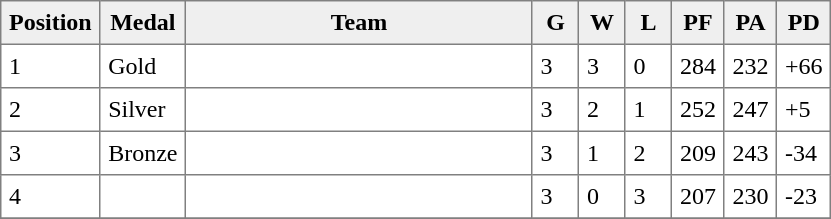<table style=border-collapse:collapse border=1 cellspacing=0 cellpadding=5>
<tr align=center bgcolor=#efefef>
<th width=20>Position</th>
<th width=20>Medal</th>
<th width=220>Team</th>
<th width=20>G</th>
<th width=20>W</th>
<th width=20>L</th>
<th width=20>PF</th>
<th width=20>PA</th>
<th width=20>PD</th>
</tr>
<tr>
<td>1</td>
<td>Gold</td>
<td></td>
<td>3</td>
<td>3</td>
<td>0</td>
<td>284</td>
<td>232</td>
<td>+66</td>
</tr>
<tr>
<td>2</td>
<td>Silver</td>
<td></td>
<td>3</td>
<td>2</td>
<td>1</td>
<td>252</td>
<td>247</td>
<td>+5</td>
</tr>
<tr>
<td>3</td>
<td>Bronze</td>
<td></td>
<td>3</td>
<td>1</td>
<td>2</td>
<td>209</td>
<td>243</td>
<td>-34</td>
</tr>
<tr>
<td>4</td>
<td></td>
<td></td>
<td>3</td>
<td>0</td>
<td>3</td>
<td>207</td>
<td>230</td>
<td>-23</td>
</tr>
<tr>
</tr>
</table>
